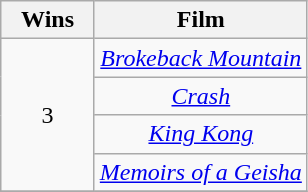<table class="wikitable" rowspan="2" style="text-align:center;">
<tr>
<th scope="col" style="width:55px;">Wins</th>
<th scope="col" style="text-align:center;">Film</th>
</tr>
<tr>
<td rowspan="4" style="text-align:center">3</td>
<td><em><a href='#'>Brokeback Mountain</a></em></td>
</tr>
<tr>
<td><em><a href='#'>Crash</a></em></td>
</tr>
<tr>
<td><em><a href='#'>King Kong</a></em></td>
</tr>
<tr>
<td><em><a href='#'>Memoirs of a Geisha</a></em></td>
</tr>
<tr>
</tr>
</table>
